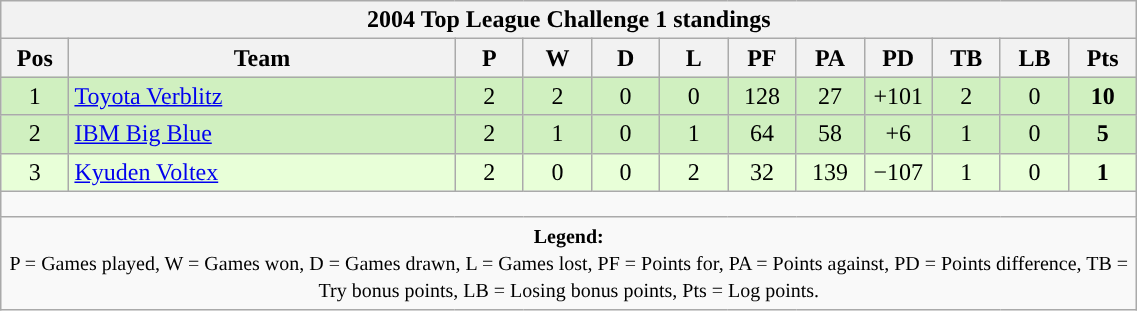<table class="wikitable" style="text-align:center; font-size:100%; width:60%;">
<tr>
<th colspan="100%" cellpadding="0" cellspacing="0"><strong>2004 Top League Challenge 1 standings</strong></th>
</tr>
<tr>
<th style="width:6%;">Pos</th>
<th style="width:34%;">Team</th>
<th style="width:6%;">P</th>
<th style="width:6%;">W</th>
<th style="width:6%;">D</th>
<th style="width:6%;">L</th>
<th style="width:6%;">PF</th>
<th style="width:6%;">PA</th>
<th style="width:6%;">PD</th>
<th style="width:6%;">TB</th>
<th style="width:6%;">LB</th>
<th style="width:6%;">Pts<br></th>
</tr>
<tr style="background:#D0F0C0;">
<td>1</td>
<td style="text-align:left;"><a href='#'>Toyota Verblitz</a></td>
<td>2</td>
<td>2</td>
<td>0</td>
<td>0</td>
<td>128</td>
<td>27</td>
<td>+101</td>
<td>2</td>
<td>0</td>
<td><strong>10</strong></td>
</tr>
<tr style="background:#D0F0C0;">
<td>2</td>
<td style="text-align:left;"><a href='#'>IBM Big Blue</a></td>
<td>2</td>
<td>1</td>
<td>0</td>
<td>1</td>
<td>64</td>
<td>58</td>
<td>+6</td>
<td>1</td>
<td>0</td>
<td><strong>5</strong></td>
</tr>
<tr style="background:#E8FFD8;">
<td>3</td>
<td style="text-align:left;"><a href='#'>Kyuden Voltex</a></td>
<td>2</td>
<td>0</td>
<td>0</td>
<td>2</td>
<td>32</td>
<td>139</td>
<td>−107</td>
<td>1</td>
<td>0</td>
<td><strong>1</strong></td>
</tr>
<tr>
<td colspan="100%" style="height:10px;"></td>
</tr>
<tr>
<td colspan="100%"><small><strong>Legend:</strong> <br> P = Games played, W = Games won, D = Games drawn, L = Games lost, PF = Points for, PA = Points against, PD = Points difference, TB = Try bonus points, LB = Losing bonus points, Pts = Log points.</small></td>
</tr>
</table>
